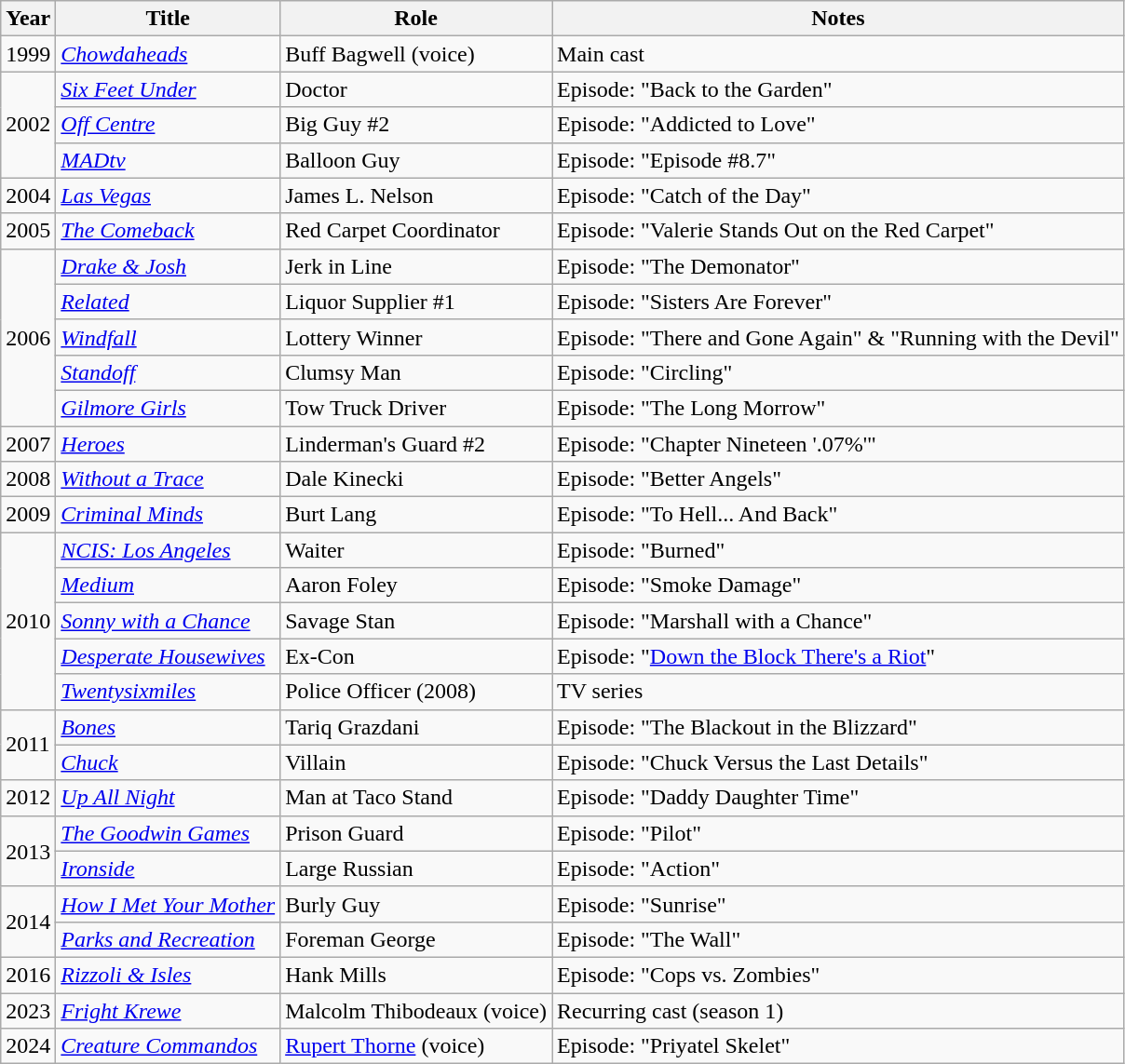<table class="wikitable">
<tr>
<th>Year</th>
<th>Title</th>
<th>Role</th>
<th>Notes</th>
</tr>
<tr>
<td>1999</td>
<td><em><a href='#'>Chowdaheads</a></em></td>
<td>Buff Bagwell (voice)</td>
<td>Main cast</td>
</tr>
<tr>
<td rowspan="3">2002</td>
<td><em><a href='#'>Six Feet Under</a></em></td>
<td>Doctor</td>
<td>Episode: "Back to the Garden"</td>
</tr>
<tr>
<td><em><a href='#'>Off Centre</a></em></td>
<td>Big Guy #2</td>
<td>Episode: "Addicted to Love"</td>
</tr>
<tr>
<td><em><a href='#'>MADtv</a></em></td>
<td>Balloon Guy</td>
<td>Episode: "Episode #8.7"</td>
</tr>
<tr>
<td>2004</td>
<td><em><a href='#'>Las Vegas</a></em></td>
<td>James L. Nelson</td>
<td>Episode: "Catch of the Day"</td>
</tr>
<tr>
<td>2005</td>
<td><em><a href='#'>The Comeback</a></em></td>
<td>Red Carpet Coordinator</td>
<td>Episode: "Valerie Stands Out on the Red Carpet"</td>
</tr>
<tr>
<td rowspan="5">2006</td>
<td><em><a href='#'>Drake & Josh</a></em></td>
<td>Jerk in Line</td>
<td>Episode: "The Demonator"</td>
</tr>
<tr>
<td><em><a href='#'>Related</a></em></td>
<td>Liquor Supplier #1</td>
<td>Episode: "Sisters Are Forever"</td>
</tr>
<tr>
<td><em><a href='#'>Windfall</a></em></td>
<td>Lottery Winner</td>
<td>Episode: "There and Gone Again" & "Running with the Devil"</td>
</tr>
<tr>
<td><em><a href='#'>Standoff</a></em></td>
<td>Clumsy Man</td>
<td>Episode: "Circling"</td>
</tr>
<tr>
<td><em><a href='#'>Gilmore Girls</a></em></td>
<td>Tow Truck Driver</td>
<td>Episode: "The Long Morrow"</td>
</tr>
<tr>
<td>2007</td>
<td><em><a href='#'>Heroes</a></em></td>
<td>Linderman's Guard #2</td>
<td>Episode: "Chapter Nineteen '.07%'"</td>
</tr>
<tr>
<td>2008</td>
<td><em><a href='#'>Without a Trace</a></em></td>
<td>Dale Kinecki</td>
<td>Episode: "Better Angels"</td>
</tr>
<tr>
<td>2009</td>
<td><em><a href='#'>Criminal Minds</a></em></td>
<td>Burt Lang</td>
<td>Episode: "To Hell... And Back"</td>
</tr>
<tr>
<td rowspan="5">2010</td>
<td><em><a href='#'>NCIS: Los Angeles</a></em></td>
<td>Waiter</td>
<td>Episode: "Burned"</td>
</tr>
<tr>
<td><em><a href='#'>Medium</a></em></td>
<td>Aaron Foley</td>
<td>Episode: "Smoke Damage"</td>
</tr>
<tr>
<td><em><a href='#'>Sonny with a Chance</a></em></td>
<td>Savage Stan</td>
<td>Episode: "Marshall with a Chance"</td>
</tr>
<tr>
<td><em><a href='#'>Desperate Housewives</a></em></td>
<td>Ex-Con</td>
<td>Episode: "<a href='#'>Down the Block There's a Riot</a>"</td>
</tr>
<tr>
<td><em><a href='#'>Twentysixmiles</a></em></td>
<td>Police Officer (2008)</td>
<td>TV series</td>
</tr>
<tr>
<td rowspan="2">2011</td>
<td><em><a href='#'>Bones</a></em></td>
<td>Tariq Grazdani</td>
<td>Episode: "The Blackout in the Blizzard"</td>
</tr>
<tr>
<td><em><a href='#'>Chuck</a></em></td>
<td>Villain</td>
<td>Episode: "Chuck Versus the Last Details"</td>
</tr>
<tr>
<td>2012</td>
<td><em><a href='#'>Up All Night</a></em></td>
<td>Man at Taco Stand</td>
<td>Episode: "Daddy Daughter Time"</td>
</tr>
<tr>
<td rowspan="2">2013</td>
<td><em><a href='#'>The Goodwin Games</a></em></td>
<td>Prison Guard</td>
<td>Episode: "Pilot"</td>
</tr>
<tr>
<td><em><a href='#'>Ironside</a></em></td>
<td>Large Russian</td>
<td>Episode: "Action"</td>
</tr>
<tr>
<td rowspan="2">2014</td>
<td><em><a href='#'>How I Met Your Mother</a></em></td>
<td>Burly Guy</td>
<td>Episode: "Sunrise"</td>
</tr>
<tr>
<td><em><a href='#'>Parks and Recreation</a></em></td>
<td>Foreman George</td>
<td>Episode: "The Wall"</td>
</tr>
<tr>
<td>2016</td>
<td><em><a href='#'>Rizzoli & Isles</a></em></td>
<td>Hank Mills</td>
<td>Episode: "Cops vs. Zombies"</td>
</tr>
<tr>
<td>2023</td>
<td><em><a href='#'>Fright Krewe</a></em></td>
<td>Malcolm Thibodeaux (voice)</td>
<td>Recurring cast (season 1)</td>
</tr>
<tr>
<td>2024</td>
<td><em><a href='#'>Creature Commandos</a></em></td>
<td><a href='#'>Rupert Thorne</a> (voice)</td>
<td>Episode: "Priyatel Skelet"</td>
</tr>
</table>
